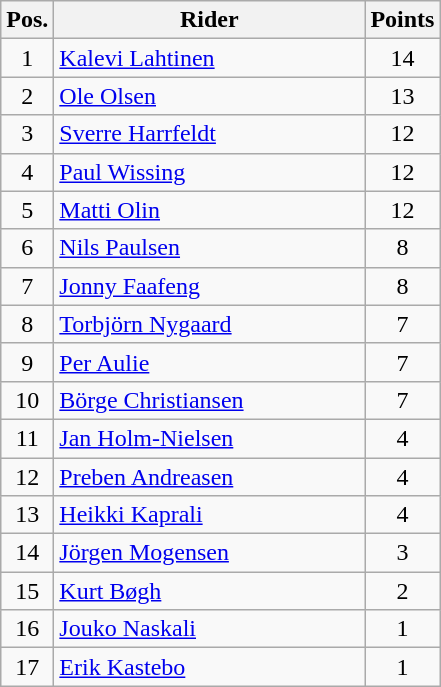<table class=wikitable>
<tr>
<th width=25px>Pos.</th>
<th width=200px>Rider</th>
<th width=40px>Points</th>
</tr>
<tr align=center >
<td>1</td>
<td align=left> <a href='#'>Kalevi Lahtinen</a></td>
<td>14</td>
</tr>
<tr align=center >
<td>2</td>
<td align=left> <a href='#'>Ole Olsen</a></td>
<td>13</td>
</tr>
<tr align=center >
<td>3</td>
<td align=left> <a href='#'>Sverre Harrfeldt</a></td>
<td>12</td>
</tr>
<tr align=center >
<td>4</td>
<td align=left> <a href='#'>Paul Wissing</a></td>
<td>12</td>
</tr>
<tr align=center >
<td>5</td>
<td align=left> <a href='#'>Matti Olin</a></td>
<td>12</td>
</tr>
<tr align=center >
<td>6</td>
<td align=left> <a href='#'>Nils Paulsen</a></td>
<td>8</td>
</tr>
<tr align=center >
<td>7</td>
<td align=left> <a href='#'>Jonny Faafeng</a></td>
<td>8</td>
</tr>
<tr align=center>
<td>8</td>
<td align=left> <a href='#'>Torbjörn Nygaard</a></td>
<td>7</td>
</tr>
<tr align=center>
<td>9</td>
<td align=left> <a href='#'>Per Aulie</a></td>
<td>7</td>
</tr>
<tr align=center>
<td>10</td>
<td align=left> <a href='#'>Börge Christiansen</a></td>
<td>7</td>
</tr>
<tr align=center>
<td>11</td>
<td align=left> <a href='#'>Jan Holm-Nielsen</a></td>
<td>4</td>
</tr>
<tr align=center>
<td>12</td>
<td align=left> <a href='#'>Preben Andreasen</a></td>
<td>4</td>
</tr>
<tr align=center>
<td>13</td>
<td align=left> <a href='#'>Heikki Kaprali</a></td>
<td>4</td>
</tr>
<tr align=center>
<td>14</td>
<td align=left> <a href='#'>Jörgen Mogensen</a></td>
<td>3</td>
</tr>
<tr align=center>
<td>15</td>
<td align=left> <a href='#'>Kurt Bøgh</a></td>
<td>2</td>
</tr>
<tr align=center>
<td>16</td>
<td align=left> <a href='#'>Jouko Naskali</a></td>
<td>1</td>
</tr>
<tr align=center>
<td>17</td>
<td align=left> <a href='#'>Erik Kastebo</a></td>
<td>1</td>
</tr>
</table>
